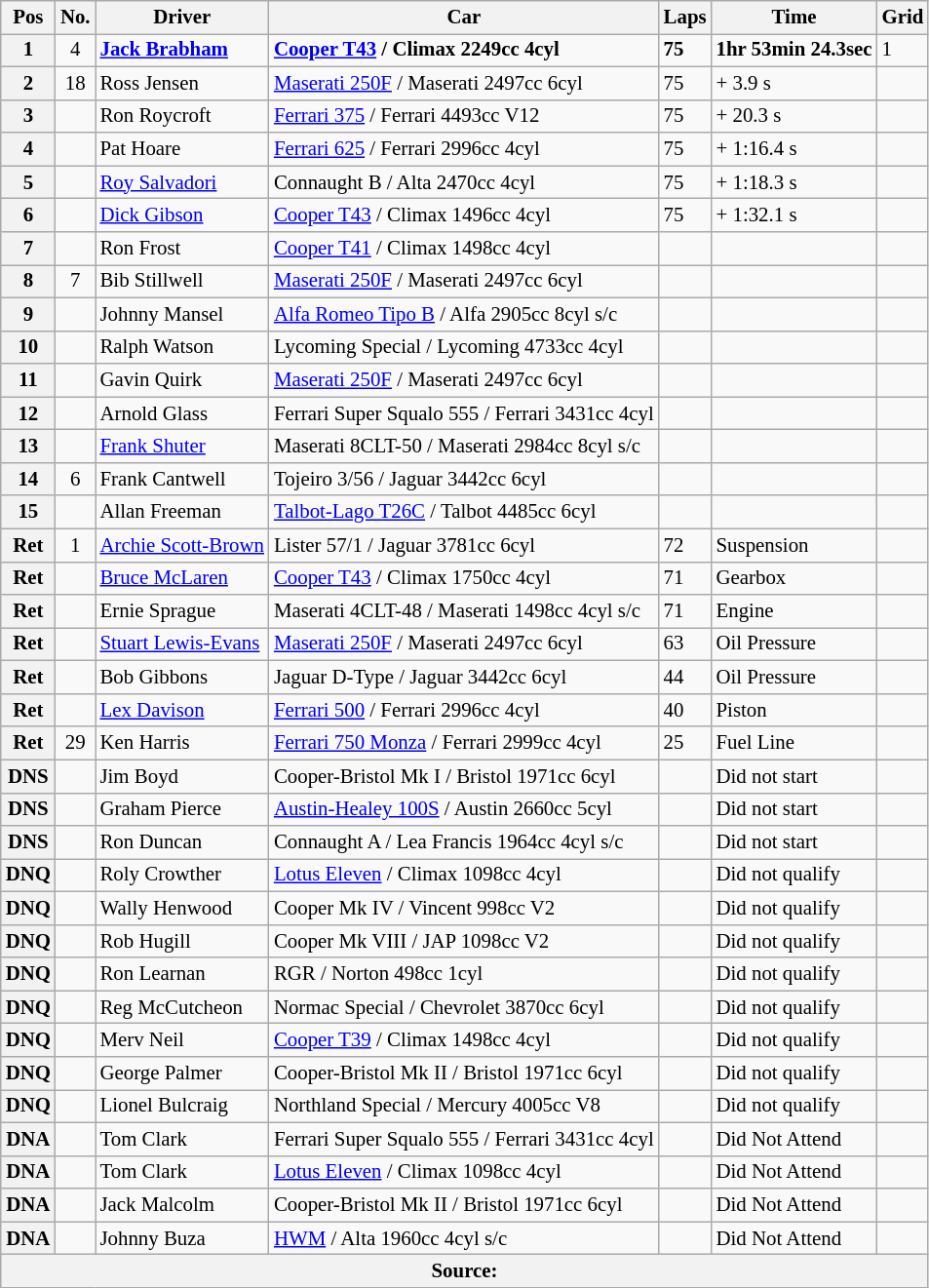<table class="wikitable" style="font-size: 87%;">
<tr>
<th>Pos</th>
<th>No.</th>
<th>Driver</th>
<th>Car</th>
<th>Laps</th>
<th>Time</th>
<th>Grid</th>
</tr>
<tr>
<th><strong>1</strong></th>
<td align=center>4</td>
<td><strong> <a href='#'>Jack Brabham</a></strong></td>
<td><strong><a href='#'>Cooper T43</a> / Climax 2249cc 4cyl</strong></td>
<td><strong>75</strong></td>
<td><strong>1hr 53min 24.3sec</strong></td>
<td>1</td>
</tr>
<tr>
<th>2</th>
<td align=center>18</td>
<td> Ross Jensen</td>
<td><a href='#'>Maserati 250F</a> / Maserati 2497cc 6cyl</td>
<td>75</td>
<td>+ 3.9 s</td>
<td></td>
</tr>
<tr>
<th>3</th>
<td align=center></td>
<td> Ron Roycroft</td>
<td><a href='#'>Ferrari 375</a> / Ferrari 4493cc V12</td>
<td>75</td>
<td>+ 20.3 s</td>
<td></td>
</tr>
<tr>
<th>4</th>
<td align=center></td>
<td> Pat Hoare</td>
<td><a href='#'>Ferrari 625</a> / Ferrari 2996cc 4cyl</td>
<td>75</td>
<td>+ 1:16.4 s</td>
<td></td>
</tr>
<tr>
<th>5</th>
<td align=center></td>
<td> <a href='#'>Roy Salvadori</a></td>
<td>Connaught B / Alta 2470cc 4cyl</td>
<td>75</td>
<td>+ 1:18.3 s</td>
<td></td>
</tr>
<tr>
<th>6</th>
<td align=center></td>
<td> <a href='#'>Dick Gibson</a></td>
<td><a href='#'>Cooper T43</a> / Climax 1496cc 4cyl</td>
<td>75</td>
<td>+ 1:32.1 s</td>
<td></td>
</tr>
<tr>
<th>7</th>
<td align=center></td>
<td> Ron Frost</td>
<td><a href='#'>Cooper T41</a> / Climax 1498cc 4cyl</td>
<td></td>
<td></td>
<td></td>
</tr>
<tr>
<th>8</th>
<td align=center>7</td>
<td> Bib Stillwell</td>
<td><a href='#'>Maserati 250F</a> / Maserati 2497cc 6cyl</td>
<td></td>
<td></td>
<td></td>
</tr>
<tr>
<th>9</th>
<td align=center></td>
<td> Johnny Mansel</td>
<td><a href='#'>Alfa Romeo Tipo B</a> / Alfa 2905cc 8cyl s/c</td>
<td></td>
<td></td>
<td></td>
</tr>
<tr>
<th>10</th>
<td align=center></td>
<td> Ralph Watson</td>
<td>Lycoming Special / Lycoming 4733cc 4cyl</td>
<td></td>
<td></td>
<td></td>
</tr>
<tr>
<th>11</th>
<td align=center></td>
<td> Gavin Quirk</td>
<td><a href='#'>Maserati 250F</a> / Maserati 2497cc 6cyl</td>
<td></td>
<td></td>
<td></td>
</tr>
<tr>
<th>12</th>
<td align=center></td>
<td> Arnold Glass</td>
<td>Ferrari Super Squalo 555 / Ferrari 3431cc 4cyl</td>
<td></td>
<td></td>
<td></td>
</tr>
<tr>
<th>13</th>
<td align=center></td>
<td> <a href='#'>Frank Shuter</a></td>
<td>Maserati 8CLT-50 / Maserati 2984cc 8cyl s/c</td>
<td></td>
<td></td>
<td></td>
</tr>
<tr>
<th>14</th>
<td align=center>6</td>
<td> Frank Cantwell</td>
<td>Tojeiro 3/56 / Jaguar 3442cc 6cyl</td>
<td></td>
<td></td>
<td></td>
</tr>
<tr>
<th>15</th>
<td align=center></td>
<td> Allan Freeman</td>
<td><a href='#'>Talbot-Lago T26C</a> / Talbot 4485cc 6cyl</td>
<td></td>
<td></td>
<td></td>
</tr>
<tr>
<th>Ret</th>
<td align=center>1</td>
<td> <a href='#'>Archie Scott-Brown</a></td>
<td>Lister 57/1 / Jaguar 3781cc 6cyl</td>
<td>72</td>
<td>Suspension</td>
<td></td>
</tr>
<tr>
<th>Ret</th>
<td align=center></td>
<td> <a href='#'>Bruce McLaren</a></td>
<td><a href='#'>Cooper T43</a> / Climax 1750cc 4cyl</td>
<td>71</td>
<td>Gearbox</td>
<td></td>
</tr>
<tr>
<th>Ret</th>
<td align=center></td>
<td> Ernie Sprague</td>
<td>Maserati 4CLT-48 / Maserati 1498cc 4cyl s/c</td>
<td>71</td>
<td>Engine</td>
<td></td>
</tr>
<tr>
<th>Ret</th>
<td align=center></td>
<td> <a href='#'>Stuart Lewis-Evans</a></td>
<td><a href='#'>Maserati 250F</a> / Maserati 2497cc 6cyl</td>
<td>63</td>
<td>Oil Pressure</td>
<td></td>
</tr>
<tr>
<th>Ret</th>
<td align=center></td>
<td> Bob Gibbons</td>
<td>Jaguar D-Type / Jaguar 3442cc 6cyl</td>
<td>44</td>
<td>Oil Pressure</td>
<td></td>
</tr>
<tr>
<th>Ret</th>
<td align=center></td>
<td> <a href='#'>Lex Davison</a></td>
<td><a href='#'>Ferrari 500</a> / Ferrari 2996cc 4cyl</td>
<td>40</td>
<td>Piston</td>
<td></td>
</tr>
<tr>
<th>Ret</th>
<td align=center>29</td>
<td> Ken Harris</td>
<td><a href='#'>Ferrari 750 Monza</a> / Ferrari 2999cc 4cyl</td>
<td>25</td>
<td>Fuel Line</td>
<td></td>
</tr>
<tr>
<th>DNS</th>
<td align=center></td>
<td> Jim Boyd</td>
<td>Cooper-Bristol Mk I / Bristol 1971cc 6cyl</td>
<td></td>
<td>Did not start</td>
<td></td>
</tr>
<tr>
<th>DNS</th>
<td align=center></td>
<td> Graham Pierce</td>
<td><a href='#'>Austin-Healey 100S</a> / Austin 2660cc 5cyl</td>
<td></td>
<td>Did not start</td>
<td></td>
</tr>
<tr>
<th>DNS</th>
<td align=center></td>
<td> Ron Duncan</td>
<td>Connaught A / Lea Francis 1964cc 4cyl s/c</td>
<td></td>
<td>Did not start</td>
<td></td>
</tr>
<tr>
<th>DNQ</th>
<td align=center></td>
<td> Roly Crowther</td>
<td><a href='#'>Lotus Eleven</a> / Climax 1098cc 4cyl</td>
<td></td>
<td>Did not qualify</td>
<td></td>
</tr>
<tr>
<th>DNQ</th>
<td align=center></td>
<td> Wally Henwood</td>
<td>Cooper Mk IV / Vincent 998cc V2</td>
<td></td>
<td>Did not qualify</td>
<td></td>
</tr>
<tr>
<th>DNQ</th>
<td align=center></td>
<td> Rob Hugill</td>
<td>Cooper Mk VIII / JAP 1098cc V2</td>
<td></td>
<td>Did not qualify</td>
<td></td>
</tr>
<tr>
<th>DNQ</th>
<td align=center></td>
<td> Ron Learnan</td>
<td>RGR / Norton 498cc 1cyl</td>
<td></td>
<td>Did not qualify</td>
<td></td>
</tr>
<tr>
<th>DNQ</th>
<td align=center></td>
<td> Reg McCutcheon</td>
<td>Normac Special / Chevrolet 3870cc 6cyl</td>
<td></td>
<td>Did not qualify</td>
<td></td>
</tr>
<tr>
<th>DNQ</th>
<td align=center></td>
<td> Merv Neil</td>
<td><a href='#'>Cooper T39</a> / Climax 1498cc 4cyl</td>
<td></td>
<td>Did not qualify</td>
<td></td>
</tr>
<tr>
<th>DNQ</th>
<td align=center></td>
<td> George Palmer</td>
<td>Cooper-Bristol Mk II / Bristol 1971cc 6cyl</td>
<td></td>
<td>Did not qualify</td>
<td></td>
</tr>
<tr>
<th>DNQ</th>
<td align=center></td>
<td> Lionel Bulcraig</td>
<td>Northland Special / Mercury 4005cc V8</td>
<td></td>
<td>Did not qualify</td>
<td></td>
</tr>
<tr>
<th>DNA</th>
<td align=center></td>
<td> Tom Clark</td>
<td>Ferrari Super Squalo 555 / Ferrari 3431cc 4cyl</td>
<td></td>
<td>Did Not Attend</td>
<td></td>
</tr>
<tr>
<th>DNA</th>
<td align=center></td>
<td> Tom Clark</td>
<td><a href='#'>Lotus Eleven</a> / Climax 1098cc 4cyl</td>
<td></td>
<td>Did Not Attend</td>
<td></td>
</tr>
<tr>
<th>DNA</th>
<td align=center></td>
<td> Jack Malcolm</td>
<td>Cooper-Bristol Mk II / Bristol 1971cc 6cyl</td>
<td></td>
<td>Did Not Attend</td>
<td></td>
</tr>
<tr>
<th>DNA</th>
<td align=center></td>
<td> Johnny Buza</td>
<td><a href='#'>HWM</a> / Alta 1960cc 4cyl s/c</td>
<td></td>
<td>Did Not Attend</td>
<td></td>
</tr>
<tr>
<th colspan=7>Source:</th>
</tr>
</table>
